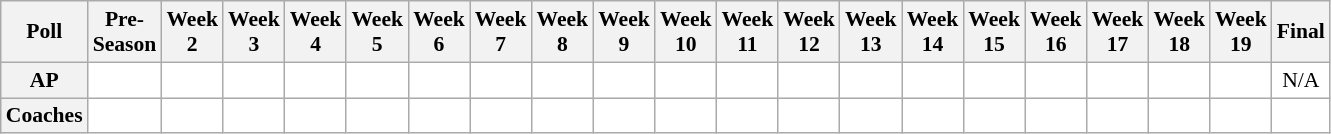<table class="wikitable" style="white-space:nowrap;font-size:90%">
<tr>
<th>Poll</th>
<th>Pre-<br>Season</th>
<th>Week<br>2</th>
<th>Week<br>3</th>
<th>Week<br>4</th>
<th>Week<br>5</th>
<th>Week<br>6</th>
<th>Week<br>7</th>
<th>Week<br>8</th>
<th>Week<br>9</th>
<th>Week<br>10</th>
<th>Week<br>11</th>
<th>Week<br>12</th>
<th>Week<br>13</th>
<th>Week<br>14</th>
<th>Week<br>15</th>
<th>Week<br>16</th>
<th>Week<br>17</th>
<th>Week<br>18</th>
<th>Week<br>19</th>
<th>Final</th>
</tr>
<tr style="text-align:center;">
<th>AP</th>
<td style="background:#FFF;"></td>
<td style="background:#FFF;"></td>
<td style="background:#FFF;"></td>
<td style="background:#FFF;"></td>
<td style="background:#FFF;"></td>
<td style="background:#FFF;"></td>
<td style="background:#FFF;"></td>
<td style="background:#FFF;"></td>
<td style="background:#FFF;"></td>
<td style="background:#FFF;"></td>
<td style="background:#FFF;"></td>
<td style="background:#FFF;"></td>
<td style="background:#FFF;"></td>
<td style="background:#FFF;"></td>
<td style="background:#FFF;"></td>
<td style="background:#FFF;"></td>
<td style="background:#FFF;"></td>
<td style="background:#FFF;"></td>
<td style="background:#FFF;"></td>
<td style="background:#FFF;">N/A</td>
</tr>
<tr style="text-align:center;">
<th>Coaches</th>
<td style="background:#FFF;"></td>
<td style="background:#FFF;"></td>
<td style="background:#FFF;"></td>
<td style="background:#FFF;"></td>
<td style="background:#FFF;"></td>
<td style="background:#FFF;"></td>
<td style="background:#FFF;"></td>
<td style="background:#FFF;"></td>
<td style="background:#FFF;"></td>
<td style="background:#FFF;"></td>
<td style="background:#FFF;"></td>
<td style="background:#FFF;"></td>
<td style="background:#FFF;"></td>
<td style="background:#FFF;"></td>
<td style="background:#FFF;"></td>
<td style="background:#FFF;"></td>
<td style="background:#FFF;"></td>
<td style="background:#FFF;"></td>
<td style="background:#FFF;"></td>
<td style="background:#FFF;"></td>
</tr>
</table>
